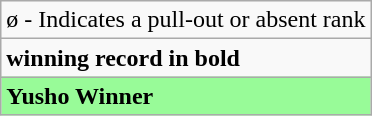<table class="wikitable">
<tr>
<td>ø - Indicates a pull-out or absent rank</td>
</tr>
<tr>
<td><strong>winning record in bold</strong></td>
</tr>
<tr>
<td style="background: PaleGreen;"><strong>Yusho Winner</strong></td>
</tr>
</table>
